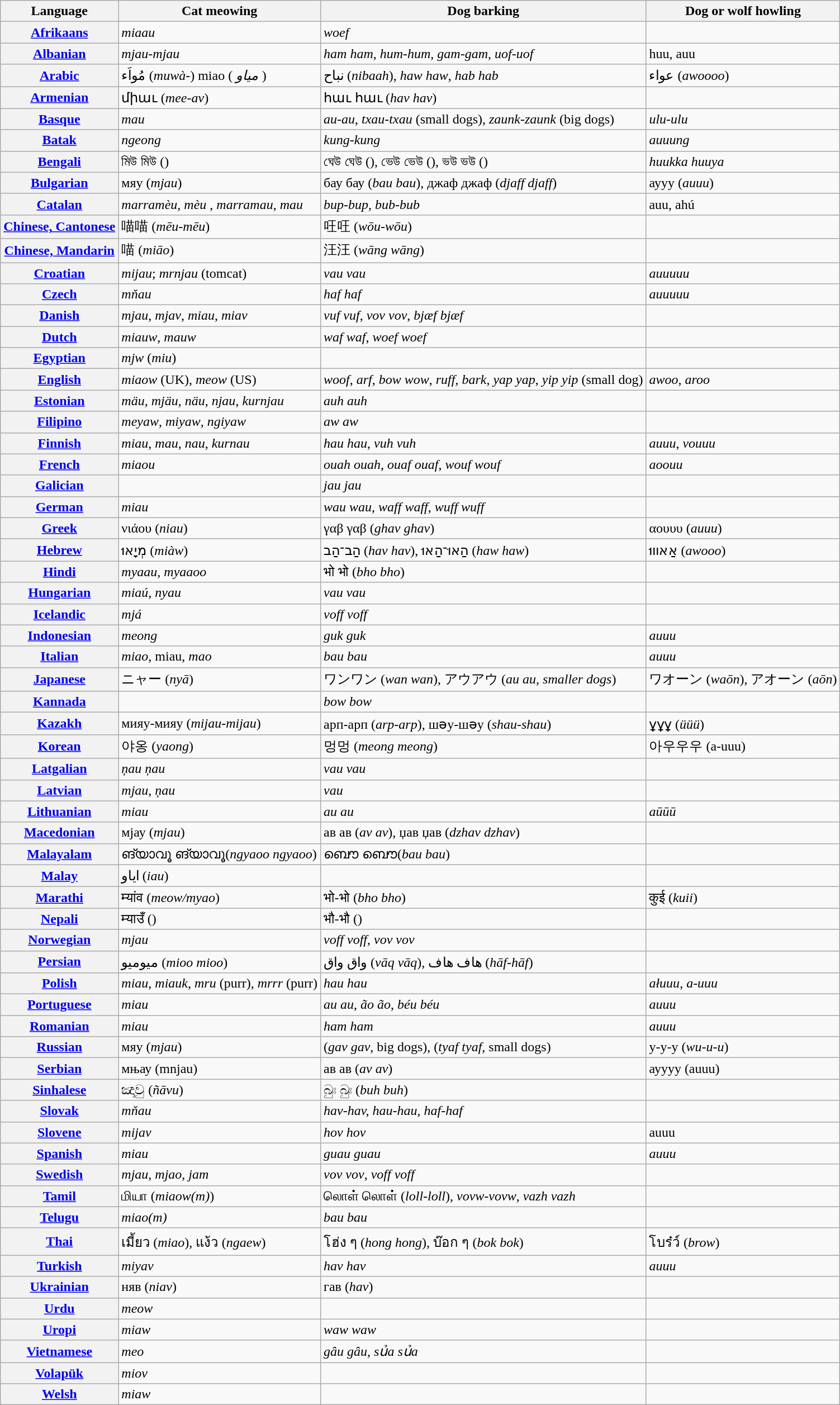<table class="wikitable">
<tr>
<th>Language</th>
<th>Cat meowing</th>
<th>Dog barking</th>
<th>Dog or wolf howling</th>
</tr>
<tr>
<th><a href='#'>Afrikaans</a></th>
<td><em>miaau</em></td>
<td><em>woef</em></td>
<td></td>
</tr>
<tr>
<th><a href='#'>Albanian</a></th>
<td><em>mjau-mjau</em></td>
<td><em>ham ham, hum-hum, gam-gam, uof-uof</em></td>
<td>huu, auu</td>
</tr>
<tr>
<th><a href='#'>Arabic</a></th>
<td>مُواَء (<em>muwà-</em>) miao ( <em> مياو </em>) </td>
<td>نباح (<em>nibaah</em>), <em>haw haw</em>, <em>hab hab</em></td>
<td>عواء (<em>awoooo</em>)</td>
</tr>
<tr>
<th><a href='#'>Armenian</a></th>
<td>միաւ (<em>mee-av</em>)</td>
<td>հաւ հաւ (<em>hav hav</em>)</td>
<td></td>
</tr>
<tr>
<th><a href='#'>Basque</a></th>
<td><em>mau</em></td>
<td><em>au-au</em>, <em>txau-txau</em> (small dogs), <em>zaunk-zaunk</em> (big dogs)</td>
<td><em>ulu-ulu</em></td>
</tr>
<tr>
<th><a href='#'>Batak</a></th>
<td><em>ngeong</em></td>
<td><em>kung-kung</em></td>
<td><em>auuung</em></td>
</tr>
<tr>
<th><a href='#'>Bengali</a></th>
<td>মিউ মিউ (<em></em>)</td>
<td>ঘেউ ঘেউ (<em></em>), ভেউ ভেউ (<em></em>), ভউ ভউ (<em></em>)</td>
<td><em>huukka huuya</em></td>
</tr>
<tr>
<th><a href='#'>Bulgarian</a></th>
<td>мяу (<em>mjau</em>)</td>
<td>бау бау (<em>bau bau</em>), джаф джаф (<em>djaff djaff</em>)</td>
<td>аууу (<em>auuu</em>)</td>
</tr>
<tr>
<th><a href='#'>Catalan</a></th>
<td><em>marramèu, mèu</em> , <em>marramau</em>, <em>mau</em></td>
<td><em>bup-bup, bub-bub</em></td>
<td>auu, ahú</td>
</tr>
<tr>
<th><a href='#'>Chinese, Cantonese</a></th>
<td>喵喵 (<em>mēu-mēu</em>)</td>
<td>㕵㕵 (<em>wōu-wōu</em>)</td>
<td></td>
</tr>
<tr>
<th><a href='#'>Chinese, Mandarin</a></th>
<td>喵 (<em>miāo</em>)</td>
<td>汪汪 (<em>wāng wāng</em>)</td>
<td></td>
</tr>
<tr>
<th><a href='#'>Croatian</a></th>
<td><em>mijau</em>; <em>mrnjau</em> (tomcat)</td>
<td><em>vau vau</em></td>
<td><em>auuuuu</em></td>
</tr>
<tr>
<th><a href='#'>Czech</a></th>
<td><em>mňau</em> </td>
<td><em>haf haf</em></td>
<td><em>auuuuu</em></td>
</tr>
<tr>
<th><a href='#'>Danish</a></th>
<td><em>mjau</em>, <em>mjav</em>, <em>miau</em>, <em>miav</em></td>
<td><em>vuf vuf</em>, <em>vov vov</em>, <em>bjæf bjæf</em></td>
<td></td>
</tr>
<tr>
<th><a href='#'>Dutch</a></th>
<td><em>miauw</em>, <em>mauw</em></td>
<td><em>waf waf</em>, <em>woef woef</em></td>
<td></td>
</tr>
<tr>
<th><a href='#'>Egyptian</a></th>
<td><em>mjw</em> (<em>miu</em>)</td>
<td></td>
<td></td>
</tr>
<tr>
<th><a href='#'>English</a></th>
<td><em>miaow</em> (UK), <em>meow</em> (US)</td>
<td><em>woof</em>, <em>arf</em>, <em>bow wow</em>, <em>ruff</em>, <em>bark</em>, <em>yap yap</em>, <em>yip yip</em> (small dog)</td>
<td><em>awoo, aroo</em></td>
</tr>
<tr>
<th><a href='#'>Estonian</a></th>
<td><em>mäu</em>, <em>mjäu</em>, <em>näu</em>, <em>njau</em>, <em>kurnjau</em></td>
<td><em>auh auh</em></td>
<td></td>
</tr>
<tr>
<th><a href='#'>Filipino</a></th>
<td><em>meyaw</em>, <em>miyaw</em>, <em>ngiyaw</em></td>
<td><em>aw aw</em></td>
<td></td>
</tr>
<tr>
<th><a href='#'>Finnish</a></th>
<td><em>miau</em>, <em>mau</em>, <em>nau</em>, <em>kurnau</em></td>
<td><em>hau hau</em>, <em>vuh vuh</em></td>
<td><em>auuu</em>, <em>vouuu</em></td>
</tr>
<tr>
<th><a href='#'>French</a></th>
<td><em>miaou</em> </td>
<td><em>ouah ouah</em>, <em>ouaf ouaf</em>, <em>wouf wouf</em></td>
<td><em>aoouu</em></td>
</tr>
<tr>
<th><a href='#'>Galician</a></th>
<td></td>
<td><em>jau jau</em></td>
<td></td>
</tr>
<tr>
<th><a href='#'>German</a></th>
<td><em>miau</em></td>
<td><em>wau wau</em>, <em>waff waff</em>, <em>wuff wuff</em></td>
<td></td>
</tr>
<tr>
<th><a href='#'>Greek</a></th>
<td>νιάου (<em>niau</em>)</td>
<td>γαβ γαβ (<em>ghav ghav</em>)</td>
<td>αουυυ (<em>auuu</em>)</td>
</tr>
<tr>
<th><a href='#'>Hebrew</a></th>
<td>מְיָאוּ (<em>miàw</em>)</td>
<td>הַב־הַב (<em>hav hav</em>), הַאוּ־הַאוּ (<em>haw haw</em>)</td>
<td>אַאוווּ (<em>awooo</em>)</td>
</tr>
<tr>
<th><a href='#'>Hindi</a></th>
<td><em>myaau</em>, <em>myaaoo</em></td>
<td>भो भो (<em>bho bho</em>)</td>
<td></td>
</tr>
<tr>
<th><a href='#'>Hungarian</a></th>
<td><em>miaú</em>, <em>nyau</em></td>
<td><em>vau vau</em></td>
<td></td>
</tr>
<tr>
<th><a href='#'>Icelandic</a></th>
<td><em>mjá</em></td>
<td><em>voff voff</em></td>
<td></td>
</tr>
<tr>
<th><a href='#'>Indonesian</a></th>
<td><em>meong</em></td>
<td><em>guk guk</em></td>
<td><em>auuu</em></td>
</tr>
<tr>
<th><a href='#'>Italian</a></th>
<td><em>miao</em>, miau, <em>mao</em></td>
<td><em>bau bau</em></td>
<td><em>auuu</em></td>
</tr>
<tr>
<th><a href='#'>Japanese</a></th>
<td>ニャー (<em>nyā</em>)</td>
<td>ワンワン (<em>wan wan</em>), アウアウ (<em>au au, smaller dogs</em>)</td>
<td>ワオーン (<em>waōn</em>), アオーン (<em>aōn</em>)</td>
</tr>
<tr>
<th><a href='#'>Kannada</a></th>
<td></td>
<td><em>bow bow</em></td>
<td></td>
</tr>
<tr>
<th><a href='#'>Kazakh</a></th>
<td>мияу-мияу (<em>mijau-mijau</em>)</td>
<td>арп-арп (<em>arp-arp</em>), шәу-шәу (<em>shau-shau</em>)</td>
<td>ұұұ (<em>üüü</em>)</td>
</tr>
<tr>
<th><a href='#'>Korean</a></th>
<td>야옹 (<em>yaong</em>)</td>
<td>멍멍 (<em>meong meong</em>)</td>
<td>아우우우 (a-uuu)</td>
</tr>
<tr>
<th><a href='#'>Latgalian</a></th>
<td><em>ņau ņau</em></td>
<td><em>vau vau</em></td>
<td></td>
</tr>
<tr>
<th><a href='#'>Latvian</a></th>
<td><em>mjau</em>, <em>ņau</em></td>
<td><em>vau</em></td>
<td></td>
</tr>
<tr>
<th><a href='#'>Lithuanian</a></th>
<td><em>miau</em></td>
<td><em>au au</em></td>
<td><em>aūūū</em></td>
</tr>
<tr>
<th><a href='#'>Macedonian</a></th>
<td>мјау (<em>mjau</em>)</td>
<td>ав ав (<em>av av</em>), џав џав (<em>dzhav dzhav</em>)</td>
<td></td>
</tr>
<tr>
<th><a href='#'>Malayalam</a></th>
<td>ങ്യാവൂ ങ്യാവൂ(<em>ngyaoo ngyaoo</em>)</td>
<td>ബൌ ബൌ(<em>bau bau</em>)</td>
<td></td>
</tr>
<tr>
<th><a href='#'>Malay</a></th>
<td>اياو (<em>iau</em>)</td>
<td></td>
<td></td>
</tr>
<tr>
<th><a href='#'>Marathi</a></th>
<td>म्यांव (<em>meow/myao</em>)</td>
<td>भो-भो (<em>bho bho</em>)</td>
<td>कुई (<em>kuii</em>)</td>
</tr>
<tr>
<th><a href='#'>Nepali</a></th>
<td>म्याउँ ()</td>
<td>भौ-भौ ()</td>
<td></td>
</tr>
<tr>
<th><a href='#'>Norwegian</a></th>
<td><em>mjau</em></td>
<td><em>voff voff</em>, <em>vov vov</em></td>
<td></td>
</tr>
<tr>
<th><a href='#'>Persian</a></th>
<td>میومیو (<em>mioo mioo</em>)</td>
<td>واق واق (<em>vāq vāq</em>), هاف هاف (<em>hāf-hāf</em>)</td>
<td></td>
</tr>
<tr>
<th><a href='#'>Polish</a></th>
<td><em>miau</em>, <em>miauk</em>, <em>mru</em> (purr), <em>mrrr</em> (purr)</td>
<td><em>hau hau</em></td>
<td><em>ałuuu</em>, <em>a-uuu</em></td>
</tr>
<tr>
<th><a href='#'>Portuguese</a></th>
<td><em>miau</em></td>
<td><em>au au</em>, <em>ão ão</em>, <em>béu béu</em></td>
<td><em>auuu</em></td>
</tr>
<tr>
<th><a href='#'>Romanian</a></th>
<td><em>miau</em></td>
<td><em>ham ham</em></td>
<td><em>auuu</em></td>
</tr>
<tr>
<th><a href='#'>Russian</a></th>
<td>мяу (<em>mjau</em>)</td>
<td> (<em>gav gav</em>, big dogs),  (<em>tyaf tyaf</em>, small dogs)</td>
<td>у-у-у (<em>wu-u-u</em>)</td>
</tr>
<tr>
<th><a href='#'>Serbian</a></th>
<td>мњау (mnjau)</td>
<td>ав ав (<em>av av</em>)</td>
<td>ауууу (auuu)</td>
</tr>
<tr>
<th><a href='#'>Sinhalese</a></th>
<td>ඤාවු (<em>ñāvu</em>)</td>
<td>බුඃ බුඃ (<em>buh buh</em>)</td>
<td></td>
</tr>
<tr>
<th><a href='#'>Slovak</a></th>
<td><em>mňau</em></td>
<td><em>hav-hav, hau-hau, haf-haf</em></td>
<td></td>
</tr>
<tr>
<th><a href='#'>Slovene</a></th>
<td><em>mijav</em></td>
<td><em>hov hov</em></td>
<td>auuu</td>
</tr>
<tr>
<th><a href='#'>Spanish</a></th>
<td><em>miau</em> </td>
<td><em>guau guau</em></td>
<td><em>auuu</em></td>
</tr>
<tr>
<th><a href='#'>Swedish</a></th>
<td><em>mjau</em>, <em>mjao</em>, <em>jam</em></td>
<td><em>vov vov</em>, <em>voff voff</em></td>
<td></td>
</tr>
<tr>
<th><a href='#'>Tamil</a></th>
<td>மியா (<em>miaow(m)</em>)</td>
<td>லொள் லொள் (<em>loll-loll</em>), <em>vovw-vovw</em>, <em>vazh vazh</em></td>
<td></td>
</tr>
<tr>
<th><a href='#'>Telugu</a></th>
<td><em>miao(m)</em></td>
<td><em>bau bau</em></td>
<td></td>
</tr>
<tr>
<th><a href='#'>Thai</a></th>
<td>เมี้ยว (<em>miao</em>), แง้ว (<em>ngaew</em>)</td>
<td>โฮ่ง ๆ (<em>hong hong</em>), บ๊อก ๆ (<em>bok bok</em>)</td>
<td>โบร๋ว์ (<em>brow</em>)</td>
</tr>
<tr>
<th><a href='#'>Turkish</a></th>
<td><em>miyav</em></td>
<td><em>hav hav</em></td>
<td><em>auuu</em></td>
</tr>
<tr>
<th><a href='#'>Ukrainian</a></th>
<td>няв (<em>niav</em>)</td>
<td>гав (<em>hav</em>)</td>
<td></td>
</tr>
<tr>
<th><a href='#'>Urdu</a></th>
<td><em>meow</em></td>
<td></td>
<td></td>
</tr>
<tr>
<th><a href='#'>Uropi</a></th>
<td><em>miaw</em></td>
<td><em>waw waw</em></td>
<td></td>
</tr>
<tr>
<th><a href='#'>Vietnamese</a></th>
<td><em>meo</em></td>
<td><em>gâu gâu</em>, <em>sủa sủa</em></td>
<td></td>
</tr>
<tr>
<th><a href='#'>Volapük</a></th>
<td><em>miov</em></td>
<td></td>
<td></td>
</tr>
<tr>
<th><a href='#'>Welsh</a></th>
<td><em>miaw</em></td>
<td></td>
<td></td>
</tr>
</table>
